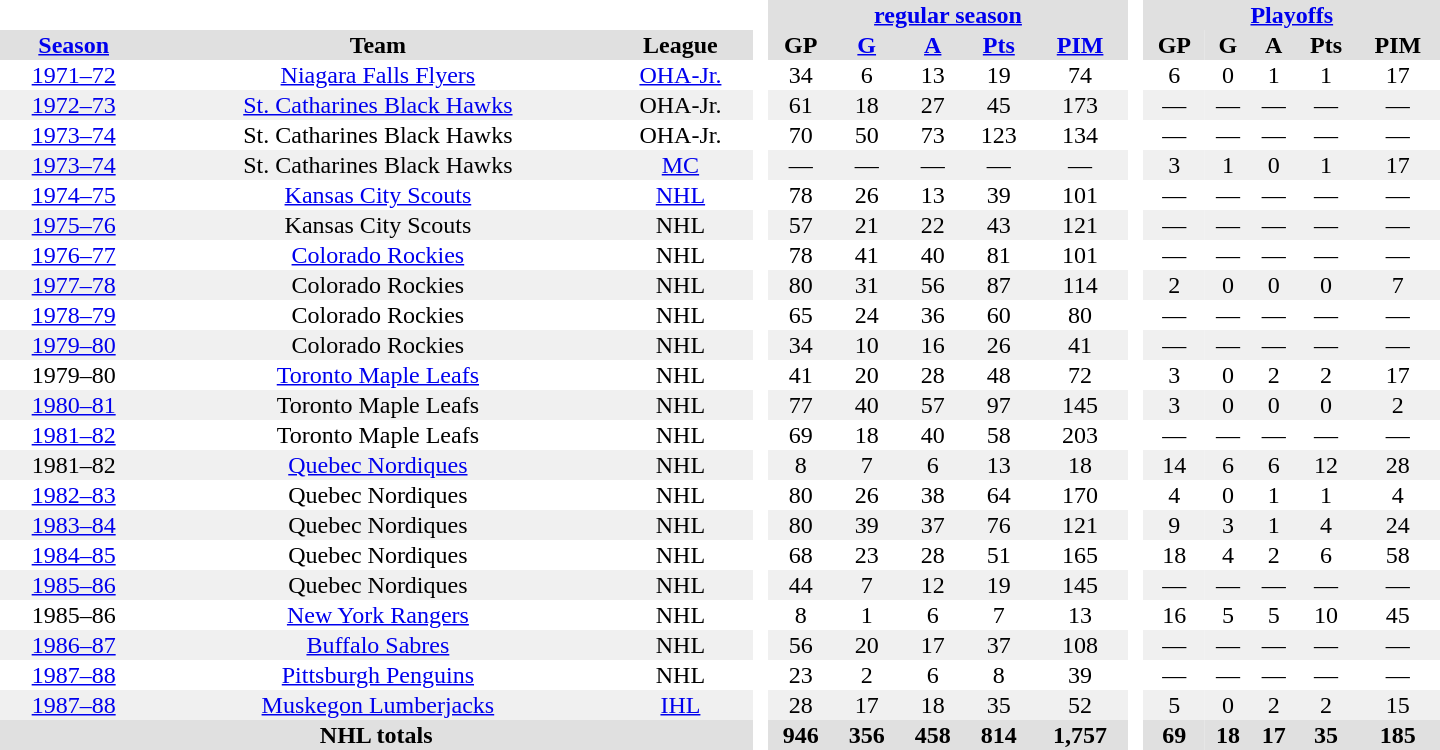<table border="0" cellpadding="1" cellspacing="0" style="text-align:center; width:60em">
<tr bgcolor="#e0e0e0">
<th colspan="3" bgcolor="#ffffff"> </th>
<th rowspan="99" bgcolor="#ffffff"> </th>
<th colspan="5"><a href='#'>regular season</a></th>
<th rowspan="99" bgcolor="#ffffff"> </th>
<th colspan="5"><a href='#'>Playoffs</a></th>
</tr>
<tr bgcolor="#e0e0e0">
<th><a href='#'>Season</a></th>
<th>Team</th>
<th>League</th>
<th>GP</th>
<th><a href='#'>G</a></th>
<th><a href='#'>A</a></th>
<th><a href='#'>Pts</a></th>
<th><a href='#'>PIM</a></th>
<th>GP</th>
<th>G</th>
<th>A</th>
<th>Pts</th>
<th>PIM</th>
</tr>
<tr>
<td><a href='#'>1971–72</a></td>
<td><a href='#'>Niagara Falls Flyers</a></td>
<td><a href='#'>OHA-Jr.</a></td>
<td>34</td>
<td>6</td>
<td>13</td>
<td>19</td>
<td>74</td>
<td>6</td>
<td>0</td>
<td>1</td>
<td>1</td>
<td>17</td>
</tr>
<tr bgcolor="#f0f0f0">
<td><a href='#'>1972–73</a></td>
<td><a href='#'>St. Catharines Black Hawks</a></td>
<td>OHA-Jr.</td>
<td>61</td>
<td>18</td>
<td>27</td>
<td>45</td>
<td>173</td>
<td>—</td>
<td>—</td>
<td>—</td>
<td>—</td>
<td>—</td>
</tr>
<tr>
<td><a href='#'>1973–74</a></td>
<td>St. Catharines Black Hawks</td>
<td>OHA-Jr.</td>
<td>70</td>
<td>50</td>
<td>73</td>
<td>123</td>
<td>134</td>
<td>—</td>
<td>—</td>
<td>—</td>
<td>—</td>
<td>—</td>
</tr>
<tr bgcolor="#f0f0f0">
<td><a href='#'>1973–74</a></td>
<td>St. Catharines Black Hawks</td>
<td><a href='#'>MC</a></td>
<td>—</td>
<td>—</td>
<td>—</td>
<td>—</td>
<td>—</td>
<td>3</td>
<td>1</td>
<td>0</td>
<td>1</td>
<td>17</td>
</tr>
<tr>
<td><a href='#'>1974–75</a></td>
<td><a href='#'>Kansas City Scouts</a></td>
<td><a href='#'>NHL</a></td>
<td>78</td>
<td>26</td>
<td>13</td>
<td>39</td>
<td>101</td>
<td>—</td>
<td>—</td>
<td>—</td>
<td>—</td>
<td>—</td>
</tr>
<tr bgcolor="#f0f0f0">
<td><a href='#'>1975–76</a></td>
<td>Kansas City Scouts</td>
<td>NHL</td>
<td>57</td>
<td>21</td>
<td>22</td>
<td>43</td>
<td>121</td>
<td>—</td>
<td>—</td>
<td>—</td>
<td>—</td>
<td>—</td>
</tr>
<tr>
<td><a href='#'>1976–77</a></td>
<td><a href='#'>Colorado Rockies</a></td>
<td>NHL</td>
<td>78</td>
<td>41</td>
<td>40</td>
<td>81</td>
<td>101</td>
<td>—</td>
<td>—</td>
<td>—</td>
<td>—</td>
<td>—</td>
</tr>
<tr bgcolor="#f0f0f0">
<td><a href='#'>1977–78</a></td>
<td>Colorado Rockies</td>
<td>NHL</td>
<td>80</td>
<td>31</td>
<td>56</td>
<td>87</td>
<td>114</td>
<td>2</td>
<td>0</td>
<td>0</td>
<td>0</td>
<td>7</td>
</tr>
<tr>
<td><a href='#'>1978–79</a></td>
<td>Colorado Rockies</td>
<td>NHL</td>
<td>65</td>
<td>24</td>
<td>36</td>
<td>60</td>
<td>80</td>
<td>—</td>
<td>—</td>
<td>—</td>
<td>—</td>
<td>—</td>
</tr>
<tr bgcolor="#f0f0f0">
<td><a href='#'>1979–80</a></td>
<td>Colorado Rockies</td>
<td>NHL</td>
<td>34</td>
<td>10</td>
<td>16</td>
<td>26</td>
<td>41</td>
<td>—</td>
<td>—</td>
<td>—</td>
<td>—</td>
<td>—</td>
</tr>
<tr>
<td>1979–80</td>
<td><a href='#'>Toronto Maple Leafs</a></td>
<td>NHL</td>
<td>41</td>
<td>20</td>
<td>28</td>
<td>48</td>
<td>72</td>
<td>3</td>
<td>0</td>
<td>2</td>
<td>2</td>
<td>17</td>
</tr>
<tr bgcolor="#f0f0f0">
<td><a href='#'>1980–81</a></td>
<td>Toronto Maple Leafs</td>
<td>NHL</td>
<td>77</td>
<td>40</td>
<td>57</td>
<td>97</td>
<td>145</td>
<td>3</td>
<td>0</td>
<td>0</td>
<td>0</td>
<td>2</td>
</tr>
<tr>
<td><a href='#'>1981–82</a></td>
<td>Toronto Maple Leafs</td>
<td>NHL</td>
<td>69</td>
<td>18</td>
<td>40</td>
<td>58</td>
<td>203</td>
<td>—</td>
<td>—</td>
<td>—</td>
<td>—</td>
<td>—</td>
</tr>
<tr bgcolor="#f0f0f0">
<td>1981–82</td>
<td><a href='#'>Quebec Nordiques</a></td>
<td>NHL</td>
<td>8</td>
<td>7</td>
<td>6</td>
<td>13</td>
<td>18</td>
<td>14</td>
<td>6</td>
<td>6</td>
<td>12</td>
<td>28</td>
</tr>
<tr>
<td><a href='#'>1982–83</a></td>
<td>Quebec Nordiques</td>
<td>NHL</td>
<td>80</td>
<td>26</td>
<td>38</td>
<td>64</td>
<td>170</td>
<td>4</td>
<td>0</td>
<td>1</td>
<td>1</td>
<td>4</td>
</tr>
<tr bgcolor="#f0f0f0">
<td><a href='#'>1983–84</a></td>
<td>Quebec Nordiques</td>
<td>NHL</td>
<td>80</td>
<td>39</td>
<td>37</td>
<td>76</td>
<td>121</td>
<td>9</td>
<td>3</td>
<td>1</td>
<td>4</td>
<td>24</td>
</tr>
<tr>
<td><a href='#'>1984–85</a></td>
<td>Quebec Nordiques</td>
<td>NHL</td>
<td>68</td>
<td>23</td>
<td>28</td>
<td>51</td>
<td>165</td>
<td>18</td>
<td>4</td>
<td>2</td>
<td>6</td>
<td>58</td>
</tr>
<tr bgcolor="#f0f0f0">
<td><a href='#'>1985–86</a></td>
<td>Quebec Nordiques</td>
<td>NHL</td>
<td>44</td>
<td>7</td>
<td>12</td>
<td>19</td>
<td>145</td>
<td>—</td>
<td>—</td>
<td>—</td>
<td>—</td>
<td>—</td>
</tr>
<tr>
<td>1985–86</td>
<td><a href='#'>New York Rangers</a></td>
<td>NHL</td>
<td>8</td>
<td>1</td>
<td>6</td>
<td>7</td>
<td>13</td>
<td>16</td>
<td>5</td>
<td>5</td>
<td>10</td>
<td>45</td>
</tr>
<tr bgcolor="#f0f0f0">
<td><a href='#'>1986–87</a></td>
<td><a href='#'>Buffalo Sabres</a></td>
<td>NHL</td>
<td>56</td>
<td>20</td>
<td>17</td>
<td>37</td>
<td>108</td>
<td>—</td>
<td>—</td>
<td>—</td>
<td>—</td>
<td>—</td>
</tr>
<tr>
<td><a href='#'>1987–88</a></td>
<td><a href='#'>Pittsburgh Penguins</a></td>
<td>NHL</td>
<td>23</td>
<td>2</td>
<td>6</td>
<td>8</td>
<td>39</td>
<td>—</td>
<td>—</td>
<td>—</td>
<td>—</td>
<td>—</td>
</tr>
<tr bgcolor="#f0f0f0">
<td><a href='#'>1987–88</a></td>
<td><a href='#'>Muskegon Lumberjacks</a></td>
<td><a href='#'>IHL</a></td>
<td>28</td>
<td>17</td>
<td>18</td>
<td>35</td>
<td>52</td>
<td>5</td>
<td>0</td>
<td>2</td>
<td>2</td>
<td>15</td>
</tr>
<tr bgcolor="#e0e0e0">
<th colspan="3">NHL totals</th>
<th>946</th>
<th>356</th>
<th>458</th>
<th>814</th>
<th>1,757</th>
<th>69</th>
<th>18</th>
<th>17</th>
<th>35</th>
<th>185</th>
</tr>
</table>
